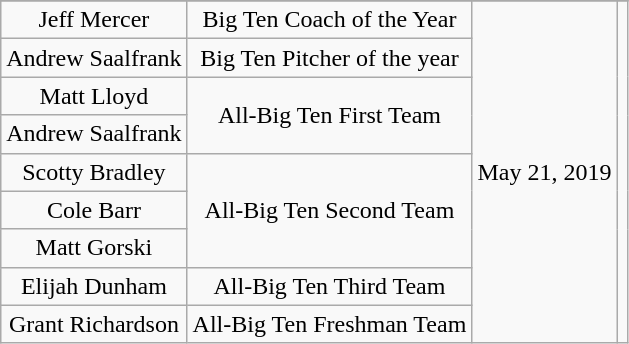<table class="wikitable sortable" style="text-align: center">
<tr align=center>
</tr>
<tr>
<td>Jeff Mercer</td>
<td rowspan="1">Big Ten Coach of the Year</td>
<td rowspan="9">May 21, 2019</td>
<td rowspan="9"></td>
</tr>
<tr>
<td>Andrew Saalfrank</td>
<td>Big Ten Pitcher of the year</td>
</tr>
<tr>
<td>Matt Lloyd</td>
<td rowspan="2">All-Big Ten First Team</td>
</tr>
<tr>
<td>Andrew Saalfrank</td>
</tr>
<tr>
<td>Scotty Bradley</td>
<td rowspan="3">All-Big Ten Second Team</td>
</tr>
<tr>
<td>Cole Barr</td>
</tr>
<tr>
<td>Matt Gorski</td>
</tr>
<tr>
<td>Elijah Dunham</td>
<td rowspan="1">All-Big Ten Third Team</td>
</tr>
<tr>
<td>Grant Richardson</td>
<td rowspan="1">All-Big Ten Freshman Team</td>
</tr>
</table>
